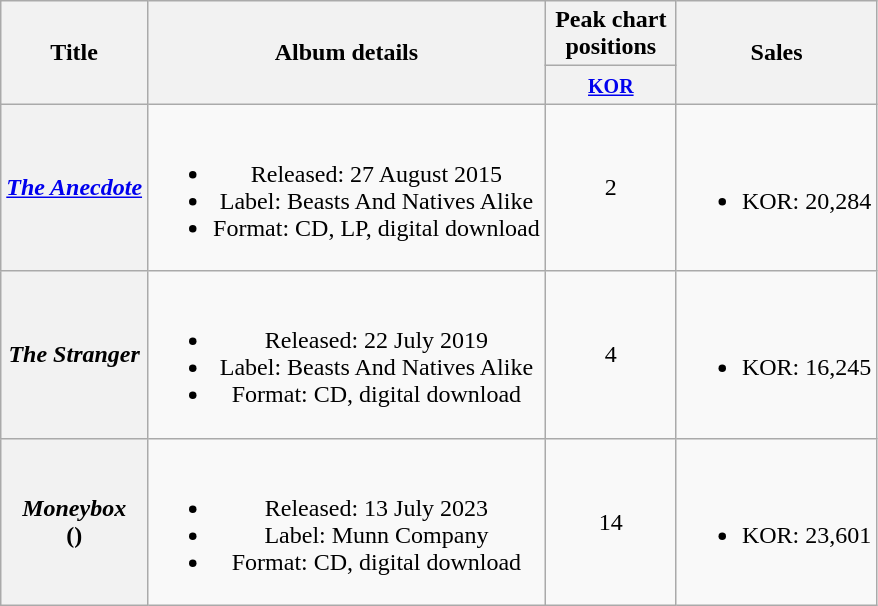<table class="wikitable plainrowheaders" style="text-align:center;">
<tr>
<th scope="col" rowspan="2">Title</th>
<th scope="col" rowspan="2">Album details</th>
<th scope="col" colspan="1" style="width:5em;">Peak chart positions</th>
<th scope="col" rowspan="2">Sales</th>
</tr>
<tr>
<th><small><a href='#'>KOR</a></small><br></th>
</tr>
<tr>
<th scope="row"><em><a href='#'>The Anecdote</a></em></th>
<td><br><ul><li>Released: 27 August 2015</li><li>Label: Beasts And Natives Alike</li><li>Format: CD, LP, digital download</li></ul></td>
<td>2</td>
<td><br><ul><li>KOR: 20,284</li></ul></td>
</tr>
<tr>
<th scope="row"><em>The Stranger</em></th>
<td><br><ul><li>Released: 22 July 2019</li><li>Label: Beasts And Natives Alike</li><li>Format: CD, digital download</li></ul></td>
<td>4</td>
<td><br><ul><li>KOR: 16,245</li></ul></td>
</tr>
<tr>
<th scope="row"><em>Moneybox</em><br>()</th>
<td><br><ul><li>Released: 13 July 2023</li><li>Label: Munn Company</li><li>Format: CD, digital download</li></ul></td>
<td>14</td>
<td><br><ul><li>KOR: 23,601</li></ul></td>
</tr>
</table>
